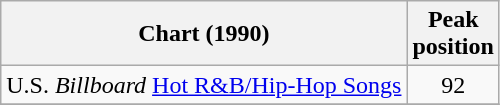<table class="wikitable sortable">
<tr>
<th>Chart (1990)</th>
<th>Peak<br>position</th>
</tr>
<tr>
<td>U.S. <em>Billboard</em> <a href='#'>Hot R&B/Hip-Hop Songs</a></td>
<td align="center">92</td>
</tr>
<tr>
</tr>
</table>
